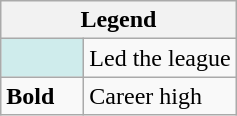<table class="wikitable">
<tr>
<th colspan="2">Legend</th>
</tr>
<tr>
<td style="background:#cfecec; width:3em;"></td>
<td>Led the league</td>
</tr>
<tr>
<td style="width:3em;"><strong>Bold</strong></td>
<td>Career high</td>
</tr>
</table>
